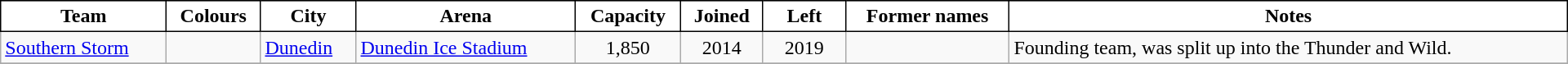<table class="wikitable toccolours" style="width:80em">
<tr>
</tr>
<tr>
<th style="background:#FFFFFF;color:black;border:#000000 1px solid">Team</th>
<th style="background:#FFFFFF;color:black;border:#000000 1px solid">Colours</th>
<th style="background:#FFFFFF;color:black;border:#000000 1px solid">City</th>
<th style="background:#FFFFFF;color:black;border:#000000 1px solid">Arena</th>
<th style="background:#FFFFFF;color:black;border:#000000 1px solid">Capacity</th>
<th style="background:#FFFFFF;color:black;border:#000000 1px solid; width: 60px">Joined</th>
<th style="background:#FFFFFF;color:black;border:#000000 1px solid; width: 60px">Left</th>
<th style="background:#FFFFFF;color:black;border:#000000 1px solid">Former names</th>
<th style="background:#FFFFFF;color:black;border:#000000 1px solid">Notes</th>
</tr>
<tr>
<td><a href='#'>Southern Storm</a></td>
<td align=center> </td>
<td> <a href='#'>Dunedin</a></td>
<td><a href='#'>Dunedin Ice Stadium</a></td>
<td align=center>1,850</td>
<td align=center>2014</td>
<td align=center>2019</td>
<td></td>
<td>Founding team, was split up into the Thunder and Wild.</td>
</tr>
<tr>
</tr>
</table>
